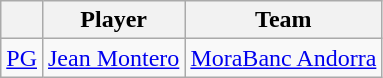<table class="wikitable">
<tr>
<th style="text-align:center;"></th>
<th style="text-align:center;">Player</th>
<th style="text-align:center;">Team</th>
</tr>
<tr>
<td style="text-align:center;"><a href='#'>PG</a></td>
<td> <a href='#'>Jean Montero</a></td>
<td><a href='#'>MoraBanc Andorra</a></td>
</tr>
</table>
